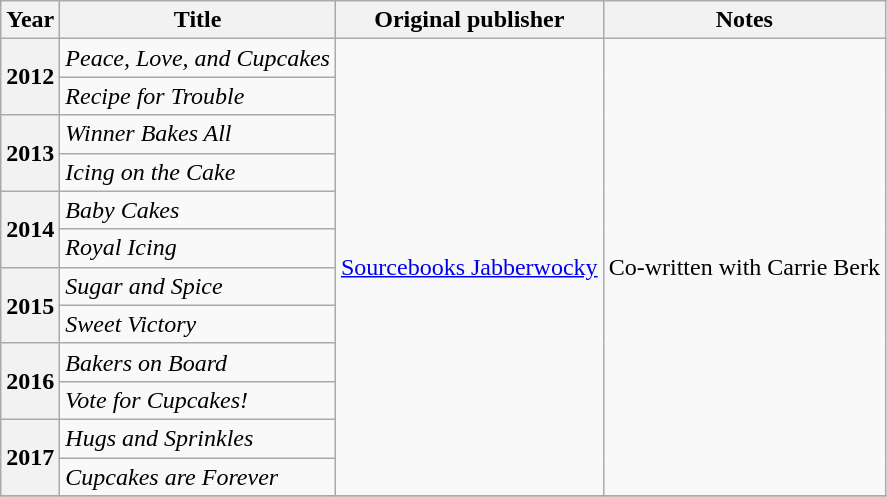<table class="wikitable plainrowheaders sortable">
<tr>
<th scope="col">Year</th>
<th scope="col">Title</th>
<th scope="col">Original publisher</th>
<th scope="col" class="unsortable">Notes</th>
</tr>
<tr>
<th scope="row" rowspan="2">2012</th>
<td><em>Peace, Love, and Cupcakes</em></td>
<td rowspan="12"><a href='#'>Sourcebooks Jabberwocky</a></td>
<td rowspan="12">Co-written with Carrie Berk</td>
</tr>
<tr>
<td><em>Recipe for Trouble</em></td>
</tr>
<tr>
<th scope="row" rowspan="2">2013</th>
<td><em>Winner Bakes All</em></td>
</tr>
<tr>
<td><em>Icing on the Cake</em></td>
</tr>
<tr>
<th scope="row" rowspan="2">2014</th>
<td><em>Baby Cakes</em></td>
</tr>
<tr>
<td><em>Royal Icing</em></td>
</tr>
<tr>
<th scope="row" rowspan="2">2015</th>
<td><em>Sugar and Spice</em></td>
</tr>
<tr>
<td><em>Sweet Victory</em></td>
</tr>
<tr>
<th scope="row" rowspan="2">2016</th>
<td><em>Bakers on Board</em></td>
</tr>
<tr>
<td><em>Vote for Cupcakes!</em></td>
</tr>
<tr>
<th scope="row" rowspan="2">2017</th>
<td><em>Hugs and Sprinkles</em></td>
</tr>
<tr>
<td><em>Cupcakes are Forever</em></td>
</tr>
<tr>
</tr>
</table>
